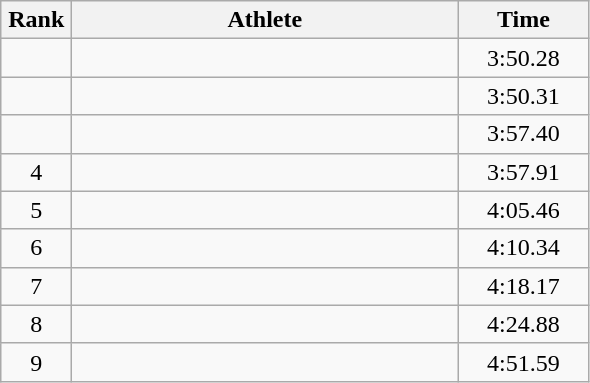<table class=wikitable style="text-align:center">
<tr>
<th width=40>Rank</th>
<th width=250>Athlete</th>
<th width=80>Time</th>
</tr>
<tr>
<td></td>
<td align=left></td>
<td>3:50.28</td>
</tr>
<tr>
<td></td>
<td align=left></td>
<td>3:50.31</td>
</tr>
<tr>
<td></td>
<td align=left></td>
<td>3:57.40</td>
</tr>
<tr>
<td>4</td>
<td align=left></td>
<td>3:57.91</td>
</tr>
<tr>
<td>5</td>
<td align=left></td>
<td>4:05.46</td>
</tr>
<tr>
<td>6</td>
<td align=left></td>
<td>4:10.34</td>
</tr>
<tr>
<td>7</td>
<td align=left></td>
<td>4:18.17</td>
</tr>
<tr>
<td>8</td>
<td align=left></td>
<td>4:24.88</td>
</tr>
<tr>
<td>9</td>
<td align=left></td>
<td>4:51.59</td>
</tr>
</table>
